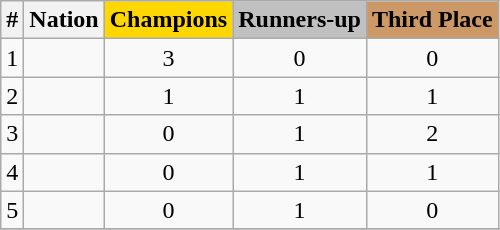<table class="wikitable" style="text-align: center;" |2||>
<tr>
<th>#</th>
<th>Nation</th>
<th style="background:gold;">Champions</th>
<th style="background:silver;">Runners-up</th>
<th style="background:#cc9966;">Third Place</th>
</tr>
<tr>
<td>1</td>
<td align=left></td>
<td>3</td>
<td>0</td>
<td>0</td>
</tr>
<tr>
<td>2</td>
<td align=left></td>
<td>1</td>
<td>1</td>
<td>1</td>
</tr>
<tr>
<td>3</td>
<td align=left></td>
<td>0</td>
<td>1</td>
<td>2</td>
</tr>
<tr>
<td>4</td>
<td align=left></td>
<td>0</td>
<td>1</td>
<td>1</td>
</tr>
<tr>
<td>5</td>
<td align=left></td>
<td>0</td>
<td>1</td>
<td>0</td>
</tr>
<tr>
</tr>
</table>
